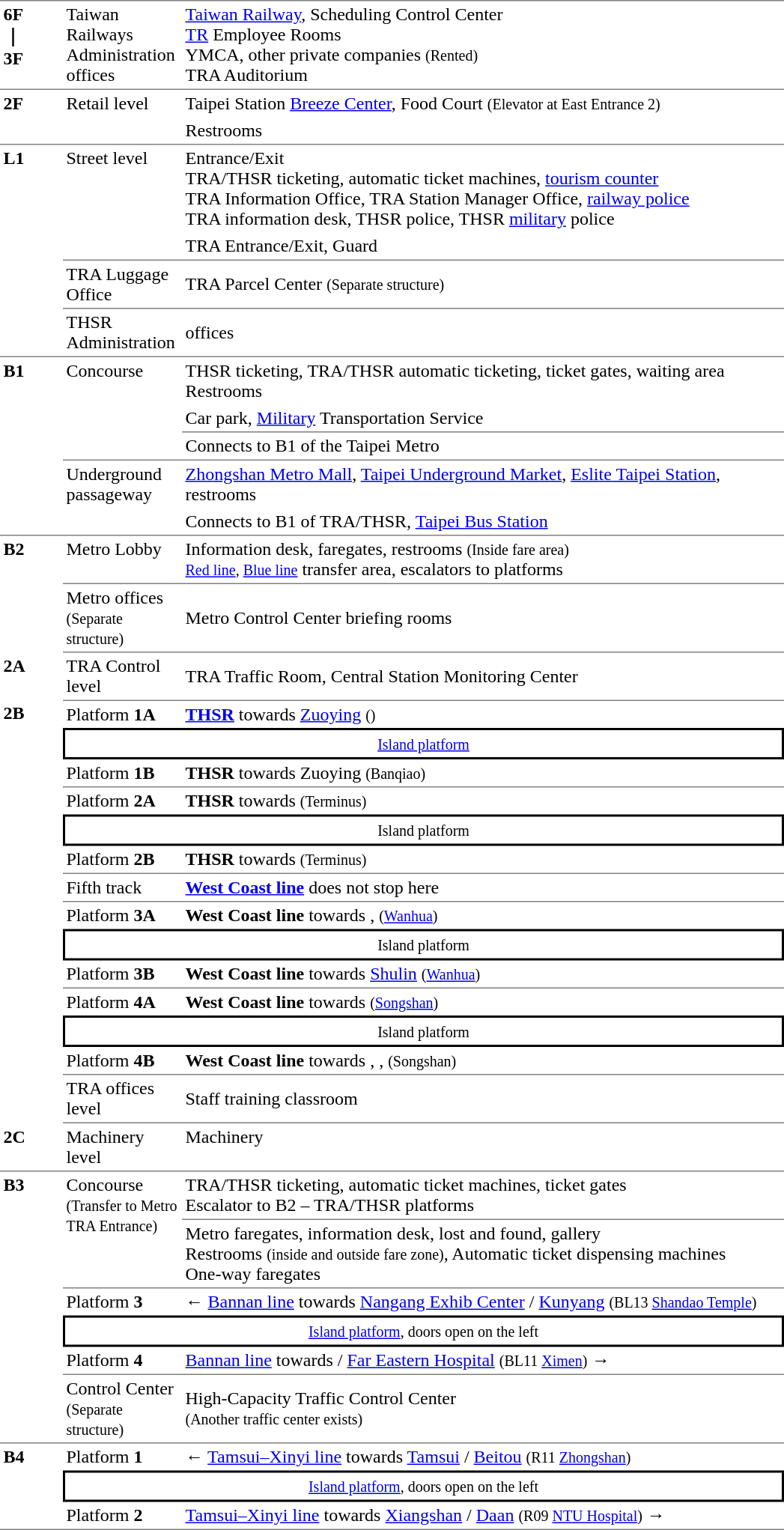<table cellspacing=0 cellpadding=3>
<tr>
<td style="border-bottom:solid 1px gray;border-top:solid 1px gray;" width=50 valign=top><strong>6F<br> ｜<br>3F</strong></td>
<td style="border-top:solid 1px gray;border-bottom:solid 1px gray;" width=100 valign=top>Taiwan Railways Administration<br>offices</td>
<td style="border-top:solid 1px gray;border-bottom:solid 1px gray;" width=530 valign=top><a href='#'>Taiwan Railway</a>, Scheduling Control Center<br><a href='#'>TR</a> Employee Rooms<br>YMCA, other private companies <small>(Rented)</small><br>TRA Auditorium</td>
</tr>
<tr>
<td style="border-bottom:solid 1px gray;" rowspan=2 valign=top><strong>2F</strong></td>
<td style="border-bottom:solid 1px gray;" rowspan=2 valign=top>Retail level</td>
<td>Taipei Station <a href='#'>Breeze Center</a>, Food Court <small>(Elevator at East Entrance 2)</small></td>
</tr>
<tr>
<td style="border-bottom:solid 1px gray;">Restrooms</td>
</tr>
<tr>
<td style="border-bottom:solid 1px gray;" rowspan=4 valign=top><strong>L1</strong></td>
<td style="border-bottom:solid 1px gray;" rowspan=2 valign=top>Street level</td>
<td>Entrance/Exit<br>TRA/THSR ticketing, automatic ticket machines, <a href='#'>tourism counter</a><br>TRA Information Office, TRA Station Manager Office, <a href='#'>railway police</a><br>TRA information desk, THSR police, THSR <a href='#'>military</a> police</td>
</tr>
<tr>
<td style="border-bottom:solid 1px gray;">TRA Entrance/Exit, Guard</td>
</tr>
<tr>
<td style="border-bottom:solid 1px gray;" valign=top>TRA Luggage Office</td>
<td style="border-bottom:solid 1px gray;">TRA Parcel Center <small>(Separate structure)</small></td>
</tr>
<tr>
<td style="border-bottom:solid 1px gray;" valign=top>THSR Administration</td>
<td style="border-bottom:solid 1px gray;">offices</td>
</tr>
<tr>
<td style="border-bottom:solid 1px gray;" rowspan=5 valign=top><strong>B1</strong></td>
<td style="border-bottom:solid 1px gray;" rowspan=3 valign=top>Concourse</td>
<td>THSR ticketing, TRA/THSR automatic ticketing, ticket gates, waiting area<br>Restrooms</td>
</tr>
<tr>
<td>Car park, <a href='#'>Military</a> Transportation Service</td>
</tr>
<tr>
<td style="border-bottom:solid 1px gray;border-top:solid 1px gray;">Connects to B1 of the Taipei Metro</td>
</tr>
<tr>
<td style="border-bottom:solid 1px gray;" rowspan=2 valign=top>Underground passageway</td>
<td><a href='#'>Zhongshan Metro Mall</a>, <a href='#'>Taipei Underground Market</a>, <a href='#'>Eslite Taipei Station</a>, restrooms</td>
</tr>
<tr>
<td style="border-bottom:solid 1px gray;">Connects to B1 of TRA/THSR, <a href='#'>Taipei Bus Station</a></td>
</tr>
<tr>
<td style="border-bottom:solid 1px white;" rowspan=2 valign=top><strong>B2</strong></td>
<td style="border-bottom:solid 1px gray;" valign=top>Metro Lobby</td>
<td style="border-bottom:solid 1px gray;">Information desk, faregates, restrooms <small>(Inside fare area)</small><br><small><a href='#'>Red line</a>, <a href='#'>Blue line</a></small> transfer area, escalators to platforms</td>
</tr>
<tr>
<td style="border-bottom:solid 1px gray;" valign=top>Metro offices<br><small>(Separate structure)</small></td>
<td style="border-bottom:solid 1px gray;">Metro Control Center briefing rooms<br></td>
</tr>
<tr>
<td valign=top><strong>2A</strong></td>
<td>TRA Control level</td>
<td>TRA Traffic Room, Central Station Monitoring Center</td>
</tr>
<tr>
<td rowspan=14 valign=top><strong>2B</strong></td>
<td style="border-top:solid 1px gray;" width=100>Platform <span><strong>1A</strong></span></td>
<td style="border-top:solid 1px gray;" width=530><a href='#'><span><strong>THSR</strong></span></a>  towards <a href='#'>Zuoying</a> <small>()</small></td>
</tr>
<tr>
<td style="border-top:solid 2px black;border-right:solid 2px black;border-left:solid 2px black;border-bottom:solid 2px black;text-align:center;" colspan=2><small><a href='#'>Island platform</a></small></td>
</tr>
<tr>
<td style="border-bottom:solid 1px gray;">Platform <span><strong>1B</strong></span></td>
<td style="border-bottom:solid 1px gray;"><span><strong>THSR</strong></span> towards Zuoying <small>(Banqiao)</small></td>
</tr>
<tr>
<td>Platform <span><strong>2A</strong></span></td>
<td><span><strong>THSR</strong></span> towards  <small>(Terminus)</small></td>
</tr>
<tr>
<td style="border-top:solid 2px black;border-right:solid 2px black;border-left:solid 2px black;border-bottom:solid 2px black;text-align:center;" colspan=2><small>Island platform</small></td>
</tr>
<tr>
<td style="border-bottom:solid 1px gray;">Platform <span><strong>2B</strong></span></td>
<td style="border-bottom:solid 1px gray;"><span><strong>THSR</strong></span> towards  <small>(Terminus)</small></td>
</tr>
<tr>
<td style="border-bottom:solid 1px gray;">Fifth track</td>
<td style="border-bottom:solid 1px gray;"><a href='#'><span><strong>West Coast line</strong></span></a> does not stop here</td>
</tr>
<tr>
<td>Platform <span><strong>3A</strong></span></td>
<td><span><strong>West Coast line</strong></span> towards ,  <small>(<a href='#'>Wanhua</a>)</small></td>
</tr>
<tr>
<td style="border-top:solid 2px black;border-right:solid 2px black;border-left:solid 2px black;border-bottom:solid 2px black;text-align:center;" colspan=2><small>Island platform</small></td>
</tr>
<tr>
<td style="border-bottom:solid 1px gray;">Platform <span><strong>3B</strong></span></td>
<td style="border-bottom:solid 1px gray;"><span><strong>West Coast line</strong></span> towards <a href='#'>Shulin</a> <small>(<a href='#'>Wanhua</a>)</small></td>
</tr>
<tr>
<td>Platform <span><strong>4A</strong></span></td>
<td><span><strong>West Coast line</strong></span> towards  <small>(<a href='#'>Songshan</a>)</small></td>
</tr>
<tr>
<td style="border-top:solid 2px black;border-right:solid 2px black;border-left:solid 2px black;border-bottom:solid 2px black;text-align:center;" colspan=2><small>Island platform</small></td>
</tr>
<tr>
<td style="border-bottom:solid 1px gray;">Platform <span><strong>4B</strong></span></td>
<td style="border-bottom:solid 1px gray;"><span><strong>West Coast line</strong></span> towards , ,  <small>(Songshan)</small></td>
</tr>
<tr>
<td style="border-bottom:solid 1px gray;" valign=top>TRA offices level</td>
<td style="border-bottom:solid 1px gray;">Staff training classroom</td>
</tr>
<tr>
<td style="border-bottom:solid 1px gray;" valign=top><strong>2C</strong></td>
<td style="border-bottom:solid 1px gray;" valign=top>Machinery level</td>
<td style="border-bottom:solid 1px gray;" valign=top>Machinery</td>
</tr>
<tr>
<td style="border-bottom:solid 1px gray;" rowspan=6 valign=top><strong>B3</strong></td>
<td style="border-bottom:solid 1px gray;" rowspan=2 valign=top>Concourse<br><small>(Transfer to Metro<br>TRA Entrance)</small></td>
<td style="border-bottom:solid 1px gray;" valign=top>TRA/THSR ticketing, automatic ticket machines, ticket gates<br>Escalator to B2 – TRA/THSR platforms</td>
</tr>
<tr>
<td style="border-bottom:solid 1px gray;">Metro faregates, information desk, lost and found, gallery<br>Restrooms <small>(inside and outside fare zone)</small>, Automatic ticket dispensing machines<br> One-way faregates</td>
</tr>
<tr>
<td>Platform <span><strong>3</strong></span></td>
<td>←  <a href='#'>Bannan line</a> towards <a href='#'>Nangang Exhib Center</a> / <a href='#'>Kunyang</a> <small>(BL13 <a href='#'>Shandao Temple</a>)</small></td>
</tr>
<tr>
<td style="border-top:solid 2px black;border-right:solid 2px black;border-left:solid 2px black;border-bottom:solid 2px black;text-align:center;" colspan=2><small><a href='#'>Island platform</a>, doors open on the left</small></td>
</tr>
<tr>
<td style="border-bottom:solid 1px gray;">Platform <span><strong>4</strong></span></td>
<td style="border-bottom:solid 1px gray;">  <a href='#'>Bannan line</a> towards  / <a href='#'>Far Eastern Hospital</a> <small>(BL11 <a href='#'>Ximen</a>)</small> →</td>
</tr>
<tr>
<td style="border-bottom:solid 1px gray;" valign=top>Control Center<br><small>(Separate structure)</small></td>
<td style="border-bottom:solid 1px gray;">High-Capacity Traffic Control Center <br><small>(Another traffic center exists)</small></td>
</tr>
<tr>
<td style="border-bottom:solid 1px gray;" rowspan=3 valign=top><strong>B4</strong></td>
<td>Platform <span><strong>1</strong></span></td>
<td>←  <a href='#'>Tamsui–Xinyi line</a> towards <a href='#'>Tamsui</a> / <a href='#'>Beitou</a> <small>(R11 <a href='#'>Zhongshan</a>)</small></td>
</tr>
<tr>
<td style="border-top:solid 2px black;border-right:solid 2px black;border-left:solid 2px black;border-bottom:solid 2px black;text-align:center;" colspan=2><small><a href='#'>Island platform</a>, doors open on the left</small></td>
</tr>
<tr>
<td style="border-bottom:solid 1px gray;">Platform <span><strong>2</strong></span></td>
<td style="border-bottom:solid 1px gray;">  <a href='#'>Tamsui–Xinyi line</a> towards <a href='#'>Xiangshan</a> / <a href='#'>Daan</a> <small> (R09 <a href='#'>NTU Hospital</a>)</small> →</td>
</tr>
</table>
